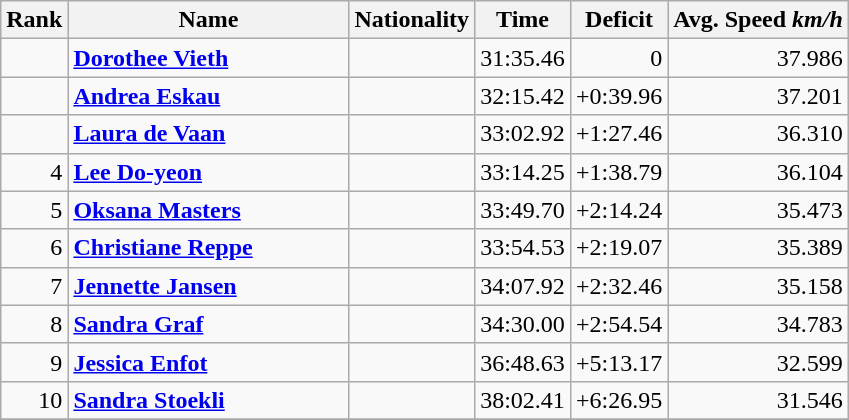<table class="wikitable sortable" style="text-align:left">
<tr>
<th width=20>Rank</th>
<th width=180>Name</th>
<th>Nationality</th>
<th>Time</th>
<th>Deficit</th>
<th>Avg. Speed <em>km/h</em></th>
</tr>
<tr>
<td align=right></td>
<td><strong><a href='#'>Dorothee Vieth</a></strong></td>
<td></td>
<td>31:35.46</td>
<td align=right>0</td>
<td align=right>37.986</td>
</tr>
<tr>
<td align=right></td>
<td><strong><a href='#'>Andrea Eskau</a></strong></td>
<td></td>
<td>32:15.42</td>
<td align=right>+0:39.96</td>
<td align=right>37.201</td>
</tr>
<tr>
<td align=right></td>
<td><strong><a href='#'>Laura de Vaan</a></strong></td>
<td></td>
<td>33:02.92</td>
<td align=right>+1:27.46</td>
<td align=right>36.310</td>
</tr>
<tr>
<td align=right>4</td>
<td><strong><a href='#'>Lee Do-yeon</a></strong></td>
<td></td>
<td>33:14.25</td>
<td align=right>+1:38.79</td>
<td align=right>36.104</td>
</tr>
<tr>
<td align=right>5</td>
<td><strong><a href='#'>Oksana Masters</a></strong></td>
<td></td>
<td>33:49.70</td>
<td align=right>+2:14.24</td>
<td align=right>35.473</td>
</tr>
<tr>
<td align=right>6</td>
<td><strong><a href='#'>Christiane Reppe</a></strong></td>
<td></td>
<td>33:54.53</td>
<td align=right>+2:19.07</td>
<td align=right>35.389</td>
</tr>
<tr>
<td align=right>7</td>
<td><strong><a href='#'>Jennette Jansen</a></strong></td>
<td></td>
<td>34:07.92</td>
<td align=right>+2:32.46</td>
<td align=right>35.158</td>
</tr>
<tr>
<td align=right>8</td>
<td><strong><a href='#'>Sandra Graf</a></strong></td>
<td></td>
<td>34:30.00</td>
<td align=right>+2:54.54</td>
<td align=right>34.783</td>
</tr>
<tr>
<td align=right>9</td>
<td><strong><a href='#'>Jessica Enfot</a></strong></td>
<td></td>
<td>36:48.63</td>
<td align=right>+5:13.17</td>
<td align=right>32.599</td>
</tr>
<tr>
<td align=right>10</td>
<td><strong><a href='#'>Sandra Stoekli</a></strong></td>
<td></td>
<td>38:02.41</td>
<td align=right>+6:26.95</td>
<td align=right>31.546</td>
</tr>
<tr>
</tr>
</table>
